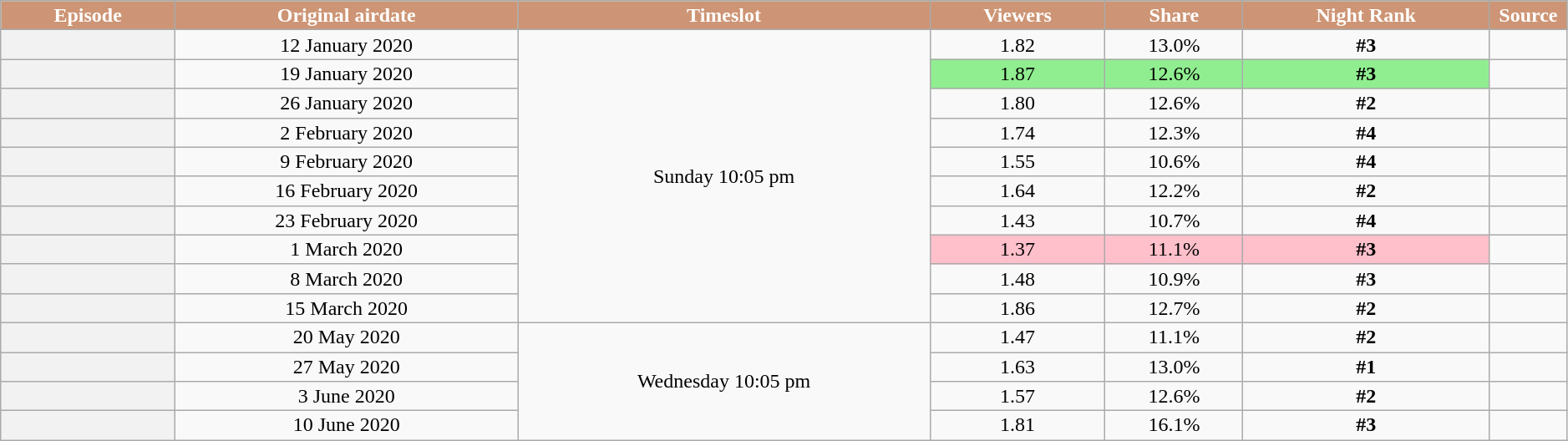<table class="wikitable plainrowheaders" style="text-align:center; line-height:16px; width:99%;">
<tr>
<th scope="col" style="background:#CD9575; color:white;">Episode</th>
<th scope="col" style="background:#CD9575; color:white;">Original airdate</th>
<th scope="col" style="background:#CD9575; color:white;">Timeslot</th>
<th style="background:#CD9575; color:white;">Viewers<br></th>
<th style="background:#CD9575; color:white;">Share</th>
<th style="background:#CD9575; color:white;">Night Rank</th>
<th scope="col" style="background:#CD9575; color:white; width:05%;">Source</th>
</tr>
<tr>
<th scope="row" style="text-align:center"></th>
<td>12 January 2020</td>
<td rowspan=10>Sunday 10:05 pm</td>
<td>1.82</td>
<td>13.0%</td>
<td><strong>#3</strong></td>
<td></td>
</tr>
<tr>
<th scope="row" style="text-align:center"></th>
<td>19 January 2020</td>
<td style="background:#90EE90">1.87</td>
<td style="background:#90EE90">12.6%</td>
<td style="background:#90EE90"><strong>#3</strong></td>
<td></td>
</tr>
<tr>
<th scope="row" style="text-align:center"></th>
<td>26 January 2020</td>
<td>1.80</td>
<td>12.6%</td>
<td><strong>#2</strong></td>
<td></td>
</tr>
<tr>
<th scope="row" style="text-align:center"></th>
<td>2 February 2020</td>
<td>1.74</td>
<td>12.3%</td>
<td><strong>#4</strong></td>
<td></td>
</tr>
<tr>
<th scope="row" style="text-align:center"></th>
<td>9 February 2020</td>
<td>1.55</td>
<td>10.6%</td>
<td><strong>#4</strong></td>
<td></td>
</tr>
<tr>
<th scope="row" style="text-align:center"></th>
<td>16 February 2020</td>
<td>1.64</td>
<td>12.2%</td>
<td><strong>#2</strong></td>
<td></td>
</tr>
<tr>
<th scope="row" style="text-align:center"></th>
<td>23 February 2020</td>
<td>1.43</td>
<td>10.7%</td>
<td><strong>#4</strong></td>
<td></td>
</tr>
<tr>
<th scope="row" style="text-align:center"></th>
<td>1 March 2020</td>
<td style="background:#FFC0CB">1.37</td>
<td style="background:#FFC0CB">11.1%</td>
<td style="background:#FFC0CB"><strong>#3</strong></td>
<td></td>
</tr>
<tr>
<th scope="row" style="text-align:center"></th>
<td>8 March 2020</td>
<td>1.48</td>
<td>10.9%</td>
<td><strong>#3</strong></td>
<td></td>
</tr>
<tr>
<th scope="row" style="text-align:center"></th>
<td>15 March 2020</td>
<td>1.86</td>
<td>12.7%</td>
<td><strong>#2</strong></td>
<td></td>
</tr>
<tr>
<th scope="row" style="text-align:center"></th>
<td>20 May 2020</td>
<td rowspan=4>Wednesday 10:05 pm</td>
<td>1.47</td>
<td>11.1%</td>
<td><strong>#2</strong></td>
<td></td>
</tr>
<tr>
<th scope="row" style="text-align:center"></th>
<td>27 May 2020</td>
<td>1.63</td>
<td>13.0%</td>
<td><strong>#1</strong></td>
<td></td>
</tr>
<tr>
<th scope="row" style="text-align:center"></th>
<td>3 June 2020</td>
<td>1.57</td>
<td>12.6%</td>
<td><strong>#2</strong></td>
<td></td>
</tr>
<tr>
<th scope="row" style="text-align:center"></th>
<td>10 June 2020</td>
<td>1.81</td>
<td>16.1%</td>
<td><strong>#3</strong></td>
<td></td>
</tr>
</table>
